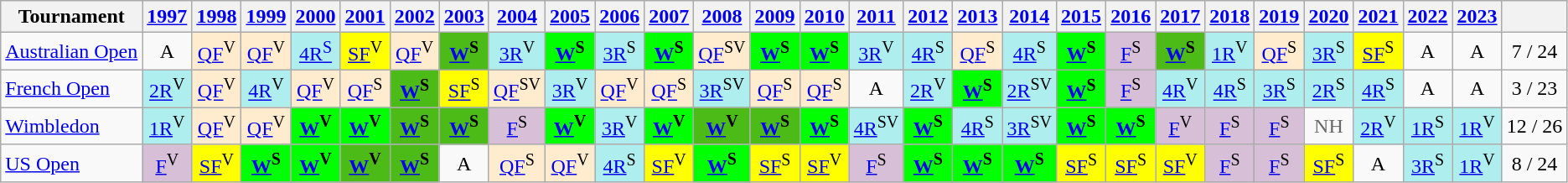<table class=wikitable style=text-align:center;font-size:97>
<tr>
<th>Tournament</th>
<th><a href='#'>1997</a></th>
<th><a href='#'>1998</a></th>
<th><a href='#'>1999</a></th>
<th><a href='#'>2000</a></th>
<th><a href='#'>2001</a></th>
<th><a href='#'>2002</a></th>
<th><a href='#'>2003</a></th>
<th><a href='#'>2004</a></th>
<th><a href='#'>2005</a></th>
<th><a href='#'>2006</a></th>
<th><a href='#'>2007</a></th>
<th><a href='#'>2008</a></th>
<th><a href='#'>2009</a></th>
<th><a href='#'>2010</a></th>
<th><a href='#'>2011</a></th>
<th><a href='#'>2012</a></th>
<th><a href='#'>2013</a></th>
<th><a href='#'>2014</a></th>
<th><a href='#'>2015</a></th>
<th><a href='#'>2016</a></th>
<th><a href='#'>2017</a></th>
<th><a href='#'>2018</a></th>
<th><a href='#'>2019</a></th>
<th><a href='#'>2020</a></th>
<th><a href='#'>2021</a></th>
<th><a href='#'>2022</a></th>
<th><a href='#'>2023</a></th>
<th></th>
</tr>
<tr>
<td align=left><a href='#'>Australian Open</a></td>
<td>A</td>
<td bgcolor=ffebcd><a href='#'>QF</a><sup>V</sup></td>
<td bgcolor=ffebcd><a href='#'>QF</a><sup>V</sup></td>
<td bgcolor=afeeee><a href='#'>4R<sup>S</sup></a></td>
<td bgcolor=yellow><a href='#'>SF</a><sup>V</sup></td>
<td bgcolor=ffebcd><a href='#'>QF</a><sup>V</sup></td>
<td bgcolor=#4CBB17><strong><a href='#'>W</a><sup>S</sup></strong></td>
<td bgcolor=afeeee><a href='#'>3R</a><sup>V</sup></td>
<td bgcolor=lime><strong><a href='#'>W</a><sup>S</sup></strong></td>
<td bgcolor=afeeee><a href='#'>3R</a><sup>S</sup></td>
<td bgcolor=lime><strong><a href='#'>W</a><sup>S</sup></strong></td>
<td bgcolor=ffebcd><a href='#'>QF</a><sup>SV</sup></td>
<td bgcolor=lime><strong><a href='#'>W</a><sup>S</sup></strong></td>
<td bgcolor=lime><strong><a href='#'>W</a><sup>S</sup></strong></td>
<td bgcolor=afeeee><a href='#'>3R</a><sup>V</sup></td>
<td bgcolor=afeeee><a href='#'>4R</a><sup>S</sup></td>
<td bgcolor=ffebcd><a href='#'>QF</a><sup>S</sup></td>
<td bgcolor=afeeee><a href='#'>4R</a><sup>S</sup></td>
<td bgcolor=lime><strong><a href='#'>W</a><sup>S</sup></strong></td>
<td style="background:thistle;"><a href='#'>F</a><sup>S</sup></td>
<td bgcolor=#4CBB17><strong><a href='#'>W</a><sup>S</sup></strong></td>
<td bgcolor=afeeee><a href='#'>1R</a><sup>V</sup></td>
<td bgcolor=ffebcd><a href='#'>QF</a><sup>S</sup></td>
<td bgcolor=afeeee><a href='#'>3R</a><sup>S</sup></td>
<td bgcolor=yellow><a href='#'>SF</a><sup>S</sup></td>
<td>A</td>
<td>A</td>
<td>7 / 24</td>
</tr>
<tr>
<td align=left><a href='#'>French Open</a></td>
<td bgcolor=afeeee><a href='#'>2R</a><sup>V</sup></td>
<td bgcolor=ffebcd><a href='#'>QF</a><sup>V</sup></td>
<td bgcolor=afeeee><a href='#'>4R</a><sup>V</sup></td>
<td bgcolor=ffebcd><a href='#'>QF</a><sup>V</sup></td>
<td bgcolor=ffebcd><a href='#'>QF</a><sup>S</sup></td>
<td bgcolor=#4CBB17><strong><a href='#'>W</a><sup>S</sup></strong></td>
<td style="background:yellow;"><a href='#'>SF</a><sup>S</sup></td>
<td bgcolor=ffebcd><a href='#'>QF</a><sup>SV</sup></td>
<td bgcolor=afeeee><a href='#'>3R</a><sup>V</sup></td>
<td bgcolor=ffebcd><a href='#'>QF</a><sup>V</sup></td>
<td bgcolor=ffebcd><a href='#'>QF</a><sup>S</sup></td>
<td bgcolor=afeeee><a href='#'>3R</a><sup>SV</sup></td>
<td bgcolor=ffebcd><a href='#'>QF</a><sup>S</sup></td>
<td bgcolor=ffebcd><a href='#'>QF</a><sup>S</sup></td>
<td>A</td>
<td bgcolor=afeeee><a href='#'>2R</a><sup>V</sup></td>
<td bgcolor=lime><strong><a href='#'>W</a><sup>S</sup></strong></td>
<td bgcolor=afeeee><a href='#'>2R</a><sup>SV</sup></td>
<td bgcolor=lime><strong><a href='#'>W</a><sup>S</sup></strong></td>
<td style="background:thistle;"><a href='#'>F</a><sup>S</sup></td>
<td bgcolor=afeeee><a href='#'>4R</a><sup>V</sup></td>
<td bgcolor=afeeee><a href='#'>4R</a><sup>S</sup></td>
<td bgcolor=afeeee><a href='#'>3R</a><sup>S</sup></td>
<td bgcolor=afeeee><a href='#'>2R</a><sup>S</sup></td>
<td bgcolor=afeeee><a href='#'>4R</a><sup>S</sup></td>
<td>A</td>
<td>A</td>
<td>3 / 23</td>
</tr>
<tr>
<td align=left><a href='#'>Wimbledon</a></td>
<td bgcolor=afeeee><a href='#'>1R</a><sup>V</sup></td>
<td bgcolor=ffebcd><a href='#'>QF</a><sup>V</sup></td>
<td bgcolor=ffebcd><a href='#'>QF</a><sup>V</sup></td>
<td bgcolor=lime><strong><a href='#'>W</a><sup>V</sup></strong></td>
<td bgcolor=lime><strong><a href='#'>W</a><sup>V</sup></strong></td>
<td bgcolor=#4CBB17><strong><a href='#'>W</a><sup>S</sup></strong></td>
<td bgcolor=#4CBB17><strong><a href='#'>W</a><sup>S</sup></strong></td>
<td style="background:thistle;"><a href='#'>F</a><sup>S</sup></td>
<td bgcolor=lime><strong><a href='#'>W</a><sup>V</sup></strong></td>
<td bgcolor=afeeee><a href='#'>3R</a><sup>V</sup></td>
<td bgcolor=lime><strong><a href='#'>W</a><sup>V</sup></strong></td>
<td bgcolor=#4CBB17><strong><a href='#'>W</a><sup>V</sup></strong></td>
<td bgcolor=#4CBB17><strong><a href='#'>W</a><sup>S</sup></strong></td>
<td bgcolor=lime><strong><a href='#'>W</a><sup>S</sup></strong></td>
<td bgcolor=afeeee><a href='#'>4R</a><sup>SV</sup></td>
<td bgcolor=lime><strong><a href='#'>W</a><sup>S</sup></strong></td>
<td bgcolor=afeeee><a href='#'>4R</a><sup>S</sup></td>
<td bgcolor=afeeee><a href='#'>3R</a><sup>SV</sup></td>
<td bgcolor=lime><strong><a href='#'>W</a><sup>S</sup></strong></td>
<td bgcolor=lime><strong><a href='#'>W</a><sup>S</sup></strong></td>
<td bgcolor=thistle><a href='#'>F</a><sup>V</sup></td>
<td bgcolor=thistle><a href='#'>F</a><sup>S</sup></td>
<td bgcolor=thistle><a href='#'>F</a><sup>S</sup></td>
<td style="color:#696969;">NH</td>
<td bgcolor=afeeee><a href='#'>2R</a><sup>V</sup></td>
<td bgcolor=afeeee><a href='#'>1R</a><sup>S</sup></td>
<td bgcolor=afeeee><a href='#'>1R</a><sup>V</sup></td>
<td>12 / 26</td>
</tr>
<tr>
<td align=left><a href='#'>US Open</a></td>
<td style="background:thistle;"><a href='#'>F</a><sup>V</sup></td>
<td style="background:yellow;"><a href='#'>SF</a><sup>V</sup></td>
<td bgcolor=lime><strong><a href='#'>W</a><sup>S</sup></strong></td>
<td bgcolor=lime><strong><a href='#'>W</a><sup>V</sup></strong></td>
<td bgcolor=#4CBB17><strong><a href='#'>W</a><sup>V</sup></strong></td>
<td bgcolor=#4CBB17><strong><a href='#'>W</a><sup>S</sup></strong></td>
<td>A</td>
<td bgcolor=ffebcd><a href='#'>QF</a><sup>S</sup></td>
<td bgcolor=ffebcd><a href='#'>QF</a><sup>V</sup></td>
<td bgcolor=afeeee><a href='#'>4R</a><sup>S</sup></td>
<td bgcolor=yellow><a href='#'>SF</a><sup>V</sup></td>
<td bgcolor=lime><strong><a href='#'>W</a><sup>S</sup></strong></td>
<td style="background:yellow;"><a href='#'>SF</a><sup>S</sup></td>
<td bgcolor=yellow><a href='#'>SF</a><sup>V</sup></td>
<td style="background:thistle;"><a href='#'>F</a><sup>S</sup></td>
<td bgcolor=lime><strong><a href='#'>W</a><sup>S</sup></strong></td>
<td bgcolor=lime><strong><a href='#'>W</a><sup>S</sup></strong></td>
<td bgcolor=lime><strong><a href='#'>W</a><sup>S</sup></strong></td>
<td bgcolor=yellow><a href='#'>SF</a><sup>S</sup></td>
<td bgcolor=yellow><a href='#'>SF</a><sup>S</sup></td>
<td bgcolor=yellow><a href='#'>SF</a><sup>V</sup></td>
<td style="background:thistle;"><a href='#'>F</a><sup>S</sup></td>
<td style="background:thistle;"><a href='#'>F</a><sup>S</sup></td>
<td bgcolor=yellow><a href='#'>SF</a><sup>S</sup></td>
<td>A</td>
<td bgcolor=afeeee><a href='#'>3R</a><sup>S</sup></td>
<td bgcolor=afeeee><a href='#'>1R</a><sup>V</sup></td>
<td>8 / 24</td>
</tr>
</table>
